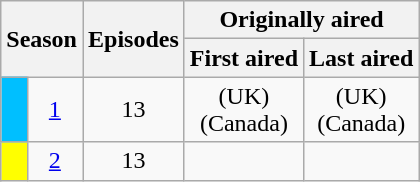<table class="wikitable plainrowheaders" style="text-align:center;">
<tr>
<th colspan="2" rowspan="2">Season</th>
<th rowspan="2">Episodes</th>
<th colspan="2">Originally aired</th>
</tr>
<tr>
<th>First aired</th>
<th>Last aired</th>
</tr>
<tr>
<td style="background: #00BFFF;"></td>
<td><a href='#'>1</a></td>
<td>13</td>
<td> (UK)<br> (Canada)</td>
<td> (UK)<br> (Canada)</td>
</tr>
<tr>
<td style="background:#ff0;"></td>
<td><a href='#'>2</a></td>
<td>13</td>
<td></td>
<td></td>
</tr>
</table>
